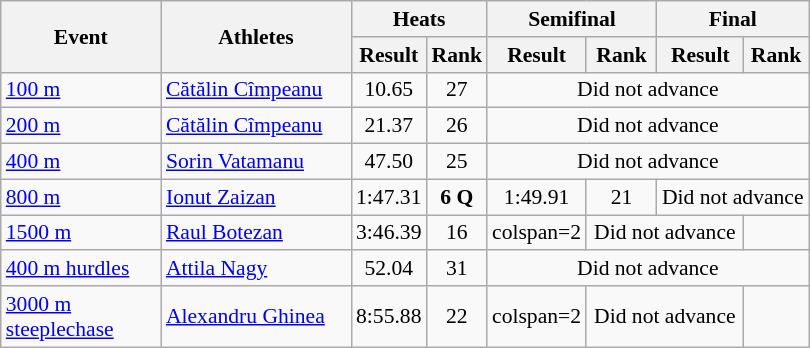<table class="wikitable" border="1" style="font-size:90%">
<tr>
<th rowspan="2" width=100>Event</th>
<th rowspan="2" width=120>Athletes</th>
<th colspan="2">Heats</th>
<th colspan="2">Semifinal</th>
<th colspan="2">Final</th>
</tr>
<tr>
<th>Result</th>
<th>Rank</th>
<th>Result</th>
<th>Rank</th>
<th>Result</th>
<th>Rank</th>
</tr>
<tr>
<td><a href='#'>100 m</a></td>
<td><a href='#'>Cătălin Cîmpeanu</a></td>
<td align=center>10.65</td>
<td align=center>27</td>
<td colspan="4" align=center>Did not advance</td>
</tr>
<tr>
<td><a href='#'>200 m</a></td>
<td><a href='#'>Cătălin Cîmpeanu</a></td>
<td align=center>21.37</td>
<td align=center>26</td>
<td colspan="4" align=center>Did not advance</td>
</tr>
<tr>
<td><a href='#'>400 m</a></td>
<td><a href='#'>Sorin Vatamanu</a></td>
<td align=center>47.50</td>
<td align=center>25</td>
<td colspan="4" align=center>Did not advance</td>
</tr>
<tr>
<td><a href='#'>800 m</a></td>
<td><a href='#'>Ionut Zaizan</a></td>
<td align=center>1:47.31</td>
<td align=center><strong>6 Q</strong></td>
<td align=center>1:49.91</td>
<td align=center>21</td>
<td colspan="2" align=center>Did not advance</td>
</tr>
<tr>
<td><a href='#'>1500 m</a></td>
<td><a href='#'>Raul Botezan</a></td>
<td align=center>3:46.39</td>
<td align=center>16</td>
<td>colspan=2 </td>
<td colspan="2" align=center>Did not advance</td>
</tr>
<tr>
<td><a href='#'>400 m hurdles</a></td>
<td><a href='#'>Attila Nagy</a></td>
<td align=center>52.04</td>
<td align=center>31</td>
<td colspan="4" align=center>Did not advance</td>
</tr>
<tr>
<td><a href='#'>3000 m steeplechase</a></td>
<td><a href='#'>Alexandru Ghinea</a></td>
<td align=center>8:55.88</td>
<td align=center>22</td>
<td>colspan=2 </td>
<td colspan="2" align=center>Did not advance</td>
</tr>
</table>
